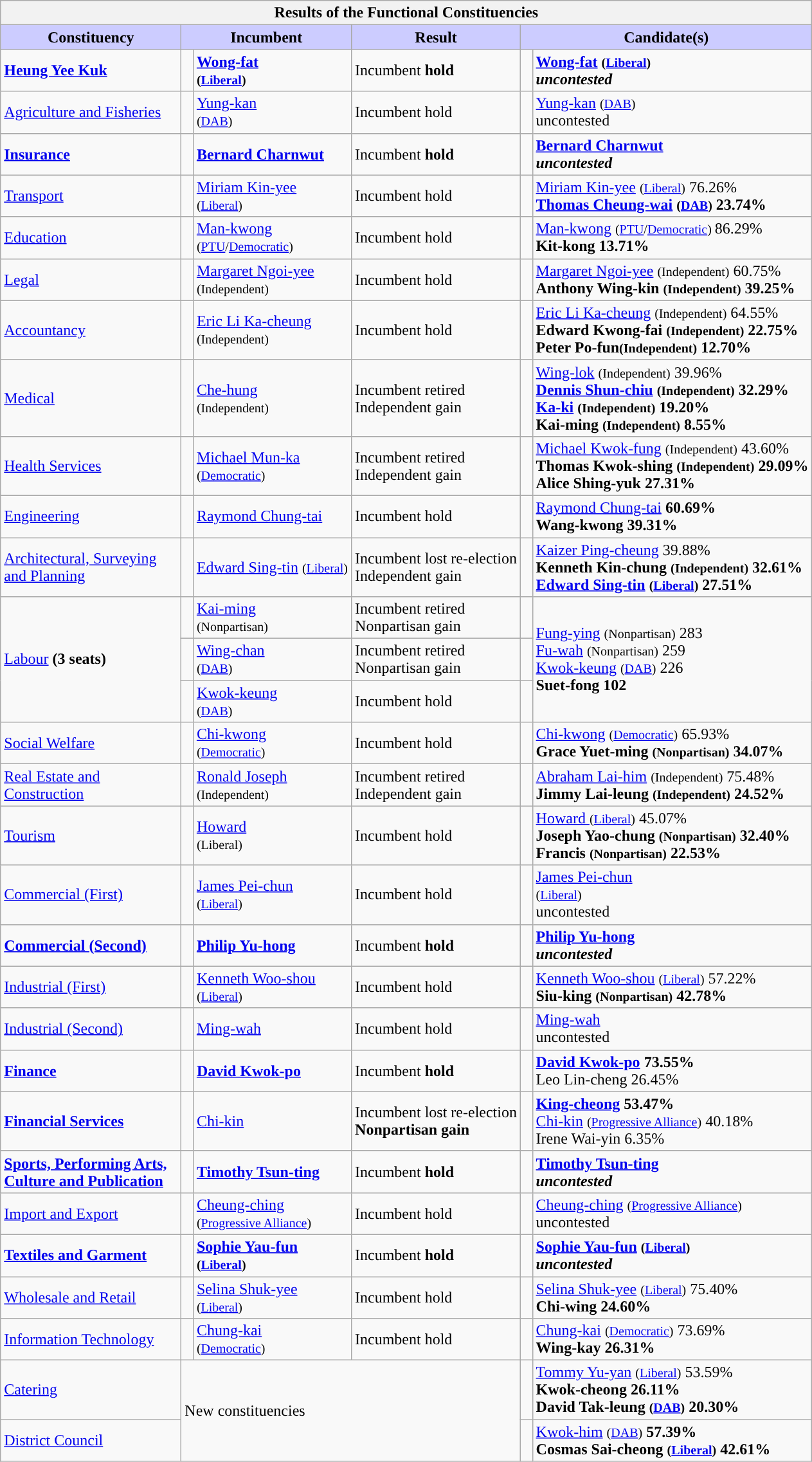<table class="wikitable collapsible">
<tr>
<th colspan=6>Results of the Functional Constituencies</th>
</tr>
<tr style="text-align:center; background:#ccf; font-weight:bold; vertical-align:bottom;">
<td width=180px>Constituency</td>
<td colspan=2>Incumbent</td>
<td>Result</td>
<td colspan=2>Candidate(s)</td>
</tr>
<tr>
<td><strong><a href='#'>Heung Yee Kuk</a></strong></td>
<td width=5px style="background-color: "></td>
<td><strong><a href='#'> Wong-fat</a><br><small>(<a href='#'>Liberal</a>)</small></strong></td>
<td>Incumbent <strong>hold</strong></td>
<td width=5px style="background-color: "></td>
<td><strong><a href='#'> Wong-fat</a> <small>(<a href='#'>Liberal</a>)</small><br><em>uncontested<strong><em></td>
</tr>
<tr>
<td></strong><a href='#'>Agriculture and Fisheries</a><strong></td>
<td style="background-color:"></td>
<td></strong><a href='#'> Yung-kan</a><br><small>(<a href='#'>DAB</a>)</small><strong></td>
<td>Incumbent </strong>hold<strong></td>
<td style="background-color:"></td>
<td></strong><a href='#'> Yung-kan</a> <small>(<a href='#'>DAB</a>)</small><br></em>uncontested</em></strong></td>
</tr>
<tr>
<td><strong><a href='#'>Insurance</a></strong></td>
<td style="background-color:"></td>
<td><strong><a href='#'>Bernard Charnwut </a></strong></td>
<td>Incumbent <strong>hold</strong></td>
<td style="background-color:"></td>
<td><strong><a href='#'>Bernard Charnwut </a><br><em>uncontested<strong><em></td>
</tr>
<tr>
<td></strong><a href='#'>Transport</a><strong></td>
<td style="background-color:"></td>
<td></strong><a href='#'>Miriam  Kin-yee</a><br><small>(<a href='#'>Liberal</a>)</small><strong></td>
<td>Incumbent </strong>hold<strong></td>
<td style="background-color:"></td>
<td></strong><a href='#'>Miriam  Kin-yee</a> <small>(<a href='#'>Liberal</a>)</small> 76.26%<strong><br><a href='#'>Thomas  Cheung-wai</a> <small>(<a href='#'>DAB</a>)</small> 23.74%</td>
</tr>
<tr>
<td></strong><a href='#'>Education</a><strong></td>
<td style="background-color:"></td>
<td></strong><a href='#'> Man-kwong</a><br><small>(<a href='#'>PTU</a>/<a href='#'>Democratic</a>)</small><strong></td>
<td>Incumbent </strong>hold<strong></td>
<td style="background-color:"></td>
<td></strong><a href='#'> Man-kwong</a> <small>(<a href='#'>PTU</a>/<a href='#'>Democratic</a>) </small> 86.29%<strong><br> Kit-kong 13.71%</td>
</tr>
<tr>
<td></strong><a href='#'>Legal</a><strong></td>
<td style="background-color:"></td>
<td></strong><a href='#'>Margaret  Ngoi-yee</a><br><small>(Independent)</small><strong></td>
<td>Incumbent </strong>hold<strong></td>
<td style="background-color:"></td>
<td></strong><a href='#'>Margaret  Ngoi-yee</a> <small>(Independent)</small> 60.75%<strong><br> Anthony  Wing-kin <small>(Independent)</small> 39.25%</td>
</tr>
<tr>
<td></strong><a href='#'>Accountancy</a><strong></td>
<td style="background-color:"></td>
<td></strong><a href='#'>Eric Li Ka-cheung</a><br><small>(Independent)</small><strong></td>
<td>Incumbent </strong>hold<strong></td>
<td style="background-color:"></td>
<td></strong><a href='#'>Eric Li Ka-cheung</a> <small>(Independent)</small> 64.55%<strong><br>Edward  Kwong-fai <small>(Independent)</small> 22.75%<br>Peter  Po-fun<small>(Independent)</small> 12.70%</td>
</tr>
<tr>
<td></strong><a href='#'>Medical</a><strong></td>
<td style="background-color:"></td>
<td><a href='#'> Che-hung</a><br><small>(Independent)</small></td>
<td>Incumbent retired<br></strong>Independent gain<strong></td>
<td style="background-color:"></td>
<td></strong><a href='#'> Wing-lok</a> <small>(Independent)</small> 39.96%<strong><br> <a href='#'>Dennis  Shun-chiu</a> <small>(Independent)</small> 32.29%<br><a href='#'> Ka-ki</a> <small>(Independent)</small> 19.20%<br> Kai-ming <small>(Independent)</small> 8.55%</td>
</tr>
<tr>
<td></strong><a href='#'>Health Services</a><strong></td>
<td style="background-color:"></td>
<td><a href='#'>Michael  Mun-ka</a><br><small>(<a href='#'>Democratic</a>)</small></td>
<td>Incumbent retired<br></strong>Independent gain<strong></td>
<td style="background-color:"></td>
<td></strong><a href='#'>Michael  Kwok-fung</a> <small>(Independent)</small> 43.60%<strong><br> Thomas  Kwok-shing <small>(Independent)</small> 29.09%<br> Alice  Shing-yuk 27.31%</td>
</tr>
<tr>
<td></strong><a href='#'>Engineering</a><strong></td>
<td style="background-color:"></td>
<td></strong><a href='#'>Raymond  Chung-tai</a><strong><br><small></small></td>
<td>Incumbent </strong>hold<strong></td>
<td style="background-color:"></td>
<td></strong><a href='#'>Raymond  Chung-tai</a><strong> 60.69%<br> Wang-kwong 39.31%</td>
</tr>
<tr>
<td></strong><a href='#'>Architectural, Surveying and Planning</a><strong></td>
<td style="background-color:"></td>
<td><a href='#'>Edward  Sing-tin</a> <small>(<a href='#'>Liberal</a>)</small></td>
<td>Incumbent lost re-election<br></strong>Independent gain<strong></td>
<td style="background-color:"></td>
<td></strong><a href='#'>Kaizer  Ping-cheung</a> 39.88%<strong><br>Kenneth  Kin-chung <small>(Independent)</small> 32.61%<br><a href='#'>Edward  Sing-tin</a> <small>(<a href='#'>Liberal</a>)</small> 27.51%</td>
</tr>
<tr>
<td rowspan=3></strong><a href='#'>Labour</a><strong> (3 seats)</td>
<td style="background-color:"></td>
<td><a href='#'> Kai-ming</a><br><small>(Nonpartisan)</small></td>
<td>Incumbent retired<br></strong>Nonpartisan gain<strong></td>
<td style="background-color:"></td>
<td rowspan=3></strong><a href='#'> Fung-ying</a> <small>(Nonpartisan)</small> 283<strong><br></strong><a href='#'> Fu-wah</a> <small>(Nonpartisan)</small> 259<strong><br></strong><a href='#'> Kwok-keung</a> <small>(<a href='#'>DAB</a>)</small> 226<strong><br> Suet-fong 102</td>
</tr>
<tr>
<td style="background-color:"></td>
<td><a href='#'> Wing-chan</a> <br><small>(<a href='#'>DAB</a>)</small></td>
<td>Incumbent retired<br>Nonpartisan </strong>gain<strong></td>
<td style="background-color:"></td>
</tr>
<tr>
<td style="background-color:"></td>
<td></strong><a href='#'> Kwok-keung</a> <br><small>(<a href='#'>DAB</a>)</small><strong></td>
<td>Incumbent </strong>hold<strong></td>
<td style="background-color:"></td>
</tr>
<tr>
<td></strong><a href='#'>Social Welfare</a><strong></td>
<td style="background-color:"></td>
<td></strong><a href='#'> Chi-kwong</a><br><small>(<a href='#'>Democratic</a>)</small><strong></td>
<td>Incumbent </strong>hold<strong></td>
<td style="background-color:"></td>
<td></strong><a href='#'> Chi-kwong</a> <small>(<a href='#'>Democratic</a>)</small> 65.93%<strong> <br> Grace  Yuet-ming <small>(Nonpartisan)</small> 34.07%</td>
</tr>
<tr>
<td></strong><a href='#'>Real Estate and Construction</a><strong></td>
<td style="background-color:"></td>
<td></strong><a href='#'>Ronald Joseph </a><br><small>(Independent)</small><strong></td>
<td>Incumbent retired<br>Independent </strong>gain<strong></td>
<td style="background-color:"></td>
<td></strong><a href='#'>Abraham  Lai-him</a> <small>(Independent)</small> 75.48%<strong><br> Jimmy  Lai-leung <small>(Independent)</small> 24.52%</td>
</tr>
<tr>
<td></strong><a href='#'>Tourism</a><strong></td>
<td style="background-color:"></td>
<td></strong><a href='#'>Howard </a><br><small>(Liberal)</small><strong></td>
<td>Incumbent hold</td>
<td style="background-color:"></td>
<td></strong><a href='#'>Howard </a> <small>(<a href='#'>Liberal</a>)</small> 45.07%<strong><br> Joseph  Yao-chung <small>(Nonpartisan)</small> 32.40%<br>Francis  <small>(Nonpartisan)</small> 22.53%</td>
</tr>
<tr>
<td></strong><a href='#'>Commercial (First)</a><strong></td>
<td style="background-color:"></td>
<td></strong><a href='#'>James  Pei-chun</a><br><small>(<a href='#'>Liberal</a>)</small><strong></td>
<td>Incumbent </strong>hold<strong></td>
<td style="background-color:"></td>
<td><a href='#'></strong>James  Pei-chun<strong></a></strong><br><small>(<a href='#'>Liberal</a>)</small><br></em>uncontested</em></strong></td>
</tr>
<tr>
<td><strong><a href='#'>Commercial (Second)</a></strong></td>
<td style="background-color:"></td>
<td><strong><a href='#'>Philip  Yu-hong</a></strong></td>
<td>Incumbent <strong>hold</strong></td>
<td style="background-color:"></td>
<td><strong> <a href='#'>Philip  Yu-hong</a> <br><em>uncontested<strong><em></td>
</tr>
<tr>
<td></strong><a href='#'>Industrial (First)</a><strong></td>
<td style="background-color:"></td>
<td></strong><a href='#'>Kenneth  Woo-shou</a><br><small>(<a href='#'>Liberal</a>)</small><strong></td>
<td>Incumbent </strong>hold<strong></td>
<td style="background-color:"></td>
<td></strong><a href='#'>Kenneth  Woo-shou</a> <small>(<a href='#'>Liberal</a>)</small> 57.22%<strong><br> Siu-king <small>(Nonpartisan)</small> 42.78%</td>
</tr>
<tr>
<td></strong><a href='#'>Industrial (Second)</a><strong></td>
<td style="background-color:"></td>
<td></strong><a href='#'> Ming-wah</a><strong></td>
<td>Incumbent </strong>hold<strong></td>
<td style="background-color:"></td>
<td></strong><a href='#'> Ming-wah</a><br></em>uncontested</em></strong></td>
</tr>
<tr>
<td><strong><a href='#'>Finance</a></strong></td>
<td style="background-color:"></td>
<td><strong><a href='#'>David  Kwok-po</a></strong></td>
<td>Incumbent <strong>hold</strong></td>
<td style="background-color:"></td>
<td><strong><a href='#'>David  Kwok-po</a> 73.55%</strong><br> Leo  Lin-cheng 26.45%</td>
</tr>
<tr>
<td><strong><a href='#'>Financial Services</a></strong></td>
<td style="background-color:"></td>
<td><a href='#'> Chi-kin</a></td>
<td>Incumbent lost re-election<br><strong>Nonpartisan gain</strong></td>
<td style="background-color:"></td>
<td><strong><a href='#'> King-cheong</a> 53.47%</strong><br><a href='#'> Chi-kin</a> <small>(<a href='#'>Progressive Alliance</a>)</small> 40.18%<br> Irene  Wai-yin 6.35%</td>
</tr>
<tr>
<td><strong><a href='#'>Sports, Performing Arts, Culture and Publication</a></strong></td>
<td style="background-color:"></td>
<td><strong><a href='#'>Timothy  Tsun-ting</a></strong></td>
<td>Incumbent <strong>hold</strong></td>
<td style="background-color:"></td>
<td><strong><a href='#'>Timothy  Tsun-ting</a><br><em>uncontested<strong><em></td>
</tr>
<tr>
<td></strong><a href='#'>Import and Export</a><strong></td>
<td style="background-color:"></td>
<td></strong><a href='#'> Cheung-ching</a><br><small>(<a href='#'>Progressive Alliance</a>)</small><strong></td>
<td>Incumbent </strong>hold<strong></td>
<td style="background-color:"></td>
<td></strong><a href='#'> Cheung-ching</a> <small>(<a href='#'>Progressive Alliance</a>)</small><br></em>uncontested</em></strong></td>
</tr>
<tr>
<td><strong><a href='#'>Textiles and Garment</a></strong></td>
<td style="background-color:"></td>
<td><strong><a href='#'>Sophie  Yau-fun</a><br><small>(<a href='#'>Liberal</a>)</small></strong></td>
<td>Incumbent <strong>hold</strong></td>
<td style="background-color:"></td>
<td><strong><a href='#'>Sophie  Yau-fun</a> <small>(<a href='#'>Liberal</a>)</small><br> <em>uncontested<strong><em></td>
</tr>
<tr>
<td></strong><a href='#'>Wholesale and Retail</a><strong></td>
<td style="background-color:"></td>
<td></strong><a href='#'>Selina  Shuk-yee</a><br><small>(<a href='#'>Liberal</a>)</small><strong></td>
<td>Incumbent </strong>hold<strong></td>
<td style="background-color:"></td>
<td></strong><a href='#'>Selina  Shuk-yee</a> <small>(<a href='#'>Liberal</a>)</small> 75.40%<strong><br> Chi-wing 24.60%</td>
</tr>
<tr>
<td></strong><a href='#'>Information Technology</a><strong></td>
<td style="background-color:"></td>
<td></strong><a href='#'> Chung-kai</a> <br><small>(<a href='#'>Democratic</a>)</small><strong></td>
<td>Incumbent </strong>hold<strong></td>
<td style="background-color:"></td>
<td></strong><a href='#'> Chung-kai</a> <small>(<a href='#'>Democratic</a>)</small> 73.69%<strong><br>  Wing-kay 26.31%</td>
</tr>
<tr>
<td></strong><a href='#'>Catering</a><strong></td>
<td colspan=3 rowspan=2></em></strong>New constituencies<strong><em></td>
<td style="background-color:"></td>
<td></strong><a href='#'>Tommy  Yu-yan</a> <small>(<a href='#'>Liberal</a>)</small> 53.59%<strong><br> Kwok-cheong 26.11%<br> David  Tak-leung <small>(<a href='#'>DAB</a>)</small> 20.30%</td>
</tr>
<tr>
<td></strong><a href='#'>District Council</a><strong></td>
<td style="background-color:"></td>
<td></strong><a href='#'> Kwok-him</a> <small>(<a href='#'>DAB</a>)</small><strong> 57.39%<br>Cosmas  Sai-cheong <small>(<a href='#'>Liberal</a>)</small> 42.61%</td>
</tr>
</table>
